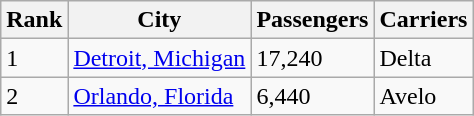<table class="wikitable" style="font-size: 100%" width= align=>
<tr>
<th>Rank</th>
<th>City</th>
<th>Passengers</th>
<th>Carriers</th>
</tr>
<tr>
<td>1</td>
<td> <a href='#'>Detroit, Michigan</a></td>
<td>17,240</td>
<td>Delta</td>
</tr>
<tr>
<td>2</td>
<td> <a href='#'>Orlando, Florida</a></td>
<td>6,440</td>
<td>Avelo</td>
</tr>
</table>
